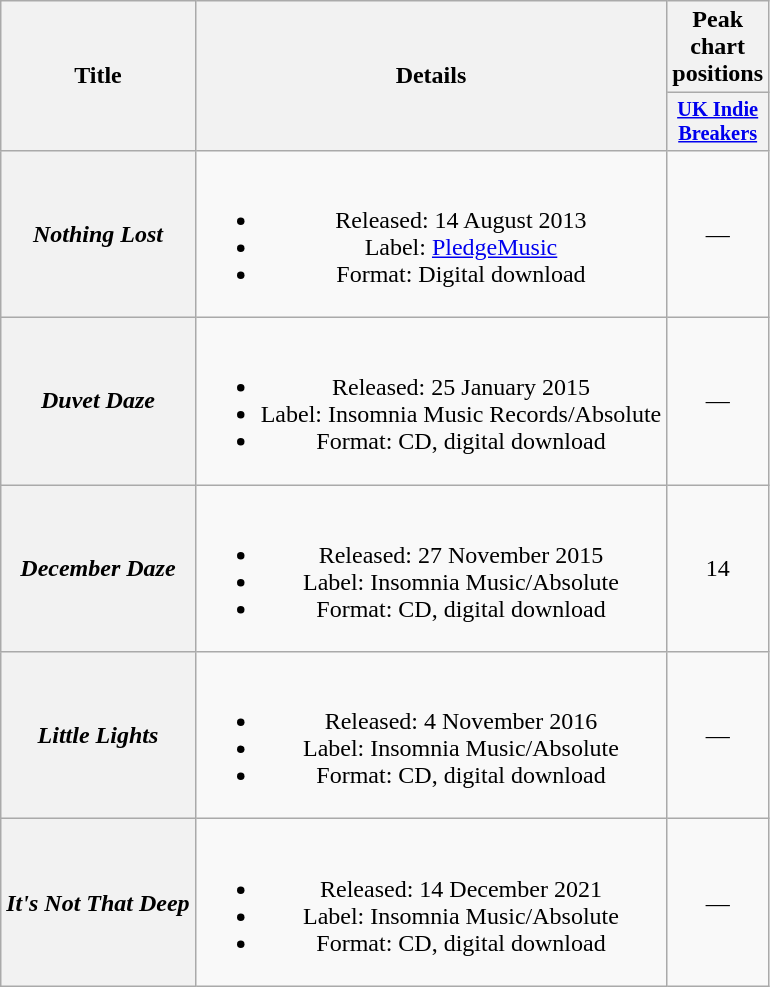<table class="wikitable plainrowheaders" style="text-align:center;">
<tr>
<th scope="col" rowspan="2">Title</th>
<th scope="col" rowspan="2">Details</th>
<th scope="col" colspan="1">Peak chart positions</th>
</tr>
<tr>
<th scope="col" style="width:3em;font-size:85%;"><a href='#'>UK Indie Breakers</a></th>
</tr>
<tr>
<th scope="row"><em>Nothing Lost</em></th>
<td><br><ul><li>Released: 14 August 2013</li><li>Label: <a href='#'>PledgeMusic</a></li><li>Format: Digital download</li></ul></td>
<td>—</td>
</tr>
<tr>
<th scope="row"><em>Duvet Daze</em></th>
<td><br><ul><li>Released: 25 January 2015</li><li>Label: Insomnia Music Records/Absolute</li><li>Format: CD, digital download</li></ul></td>
<td>—</td>
</tr>
<tr>
<th scope="row"><em>December Daze</em></th>
<td><br><ul><li>Released: 27 November 2015</li><li>Label: Insomnia Music/Absolute</li><li>Format: CD, digital download</li></ul></td>
<td>14</td>
</tr>
<tr>
<th scope="row"><em>Little Lights</em></th>
<td><br><ul><li>Released: 4 November 2016</li><li>Label: Insomnia Music/Absolute</li><li>Format: CD, digital download</li></ul></td>
<td>—</td>
</tr>
<tr>
<th scope="row"><em>It's Not That Deep</em></th>
<td><br><ul><li>Released: 14 December 2021</li><li>Label: Insomnia Music/Absolute</li><li>Format: CD, digital download</li></ul></td>
<td>—</td>
</tr>
</table>
